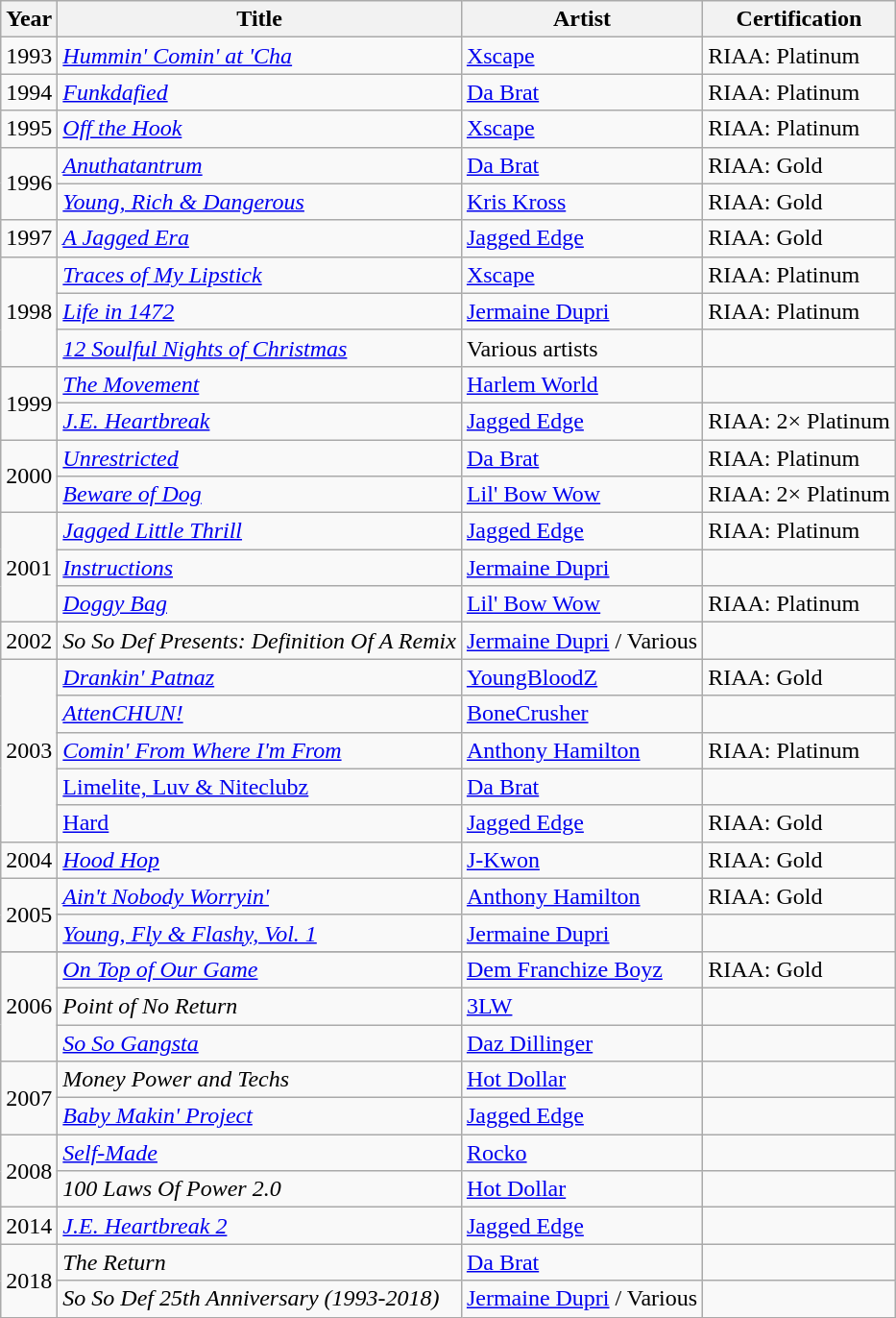<table class="wikitable">
<tr>
<th>Year</th>
<th>Title</th>
<th>Artist</th>
<th>Certification</th>
</tr>
<tr>
<td>1993</td>
<td><em><a href='#'>Hummin' Comin' at 'Cha</a></em></td>
<td><a href='#'>Xscape</a></td>
<td>RIAA: Platinum</td>
</tr>
<tr>
<td>1994</td>
<td><em><a href='#'>Funkdafied</a></em></td>
<td><a href='#'>Da Brat</a></td>
<td>RIAA: Platinum</td>
</tr>
<tr>
<td>1995</td>
<td><em><a href='#'>Off the Hook</a></em></td>
<td><a href='#'>Xscape</a></td>
<td>RIAA: Platinum</td>
</tr>
<tr>
<td rowspan="2">1996</td>
<td><em><a href='#'>Anuthatantrum</a></em></td>
<td><a href='#'>Da Brat</a></td>
<td>RIAA: Gold</td>
</tr>
<tr>
<td><em><a href='#'>Young, Rich & Dangerous</a></em></td>
<td><a href='#'>Kris Kross</a></td>
<td>RIAA: Gold</td>
</tr>
<tr>
<td>1997</td>
<td><em><a href='#'>A Jagged Era</a></em></td>
<td><a href='#'>Jagged Edge</a></td>
<td>RIAA: Gold</td>
</tr>
<tr>
<td rowspan="3">1998</td>
<td><em><a href='#'>Traces of My Lipstick</a></em></td>
<td><a href='#'>Xscape</a></td>
<td>RIAA: Platinum</td>
</tr>
<tr>
<td><em><a href='#'>Life in 1472</a></em></td>
<td><a href='#'>Jermaine Dupri</a></td>
<td>RIAA: Platinum</td>
</tr>
<tr>
<td><em><a href='#'>12 Soulful Nights of Christmas</a></em></td>
<td>Various artists</td>
<td></td>
</tr>
<tr>
<td rowspan="2">1999</td>
<td><em><a href='#'>The Movement</a></em></td>
<td><a href='#'>Harlem World</a></td>
</tr>
<tr>
<td><em><a href='#'>J.E. Heartbreak</a></em></td>
<td><a href='#'>Jagged Edge</a></td>
<td>RIAA: 2× Platinum</td>
</tr>
<tr>
<td rowspan="2">2000</td>
<td><em><a href='#'>Unrestricted</a></em></td>
<td><a href='#'>Da Brat</a></td>
<td>RIAA: Platinum</td>
</tr>
<tr>
<td><em><a href='#'>Beware of Dog</a></em></td>
<td><a href='#'>Lil' Bow Wow</a></td>
<td>RIAA: 2× Platinum</td>
</tr>
<tr>
<td rowspan="3">2001</td>
<td><em><a href='#'>Jagged Little Thrill</a></em></td>
<td><a href='#'>Jagged Edge</a></td>
<td>RIAA: Platinum</td>
</tr>
<tr>
<td><em><a href='#'>Instructions</a></em></td>
<td><a href='#'>Jermaine Dupri</a></td>
<td></td>
</tr>
<tr>
<td><em><a href='#'>Doggy Bag</a></em></td>
<td><a href='#'>Lil' Bow Wow</a></td>
<td>RIAA: Platinum</td>
</tr>
<tr>
<td rowspan"1">2002</td>
<td><em>So So Def Presents: Definition Of A Remix</em></td>
<td><a href='#'>Jermaine Dupri</a> / Various</td>
</tr>
<tr>
<td rowspan="5">2003</td>
<td><em><a href='#'>Drankin' Patnaz</a></em></td>
<td><a href='#'>YoungBloodZ</a></td>
<td>RIAA: Gold</td>
</tr>
<tr>
<td><em><a href='#'>AttenCHUN!</a></em></td>
<td><a href='#'>BoneCrusher</a></td>
<td></td>
</tr>
<tr>
<td><em><a href='#'>Comin' From Where I'm From</a></em></td>
<td><a href='#'>Anthony Hamilton</a></td>
<td>RIAA: Platinum</td>
</tr>
<tr>
<td><a href='#'>Limelite, Luv & Niteclubz</a></td>
<td><a href='#'>Da Brat</a></td>
<td></td>
</tr>
<tr>
<td><a href='#'>Hard</a></td>
<td><a href='#'>Jagged Edge</a></td>
<td>RIAA: Gold</td>
</tr>
<tr>
<td>2004</td>
<td><em><a href='#'>Hood Hop</a></em></td>
<td><a href='#'>J-Kwon</a></td>
<td>RIAA: Gold</td>
</tr>
<tr>
<td rowspan="2">2005</td>
<td><em><a href='#'>Ain't Nobody Worryin'</a></em></td>
<td><a href='#'>Anthony Hamilton</a></td>
<td>RIAA: Gold</td>
</tr>
<tr>
<td><em><a href='#'>Young, Fly & Flashy, Vol. 1</a></em></td>
<td><a href='#'>Jermaine Dupri</a></td>
</tr>
<tr>
</tr>
<tr>
<td rowspan="3">2006</td>
<td><em><a href='#'>On Top of Our Game</a></em></td>
<td><a href='#'>Dem Franchize Boyz</a></td>
<td>RIAA: Gold</td>
</tr>
<tr>
<td><em>Point of No Return</em></td>
<td><a href='#'>3LW</a></td>
<td></td>
</tr>
<tr>
<td><em><a href='#'>So So Gangsta</a></em></td>
<td><a href='#'>Daz Dillinger</a></td>
<td></td>
</tr>
<tr>
<td rowspan="2">2007</td>
<td><em>Money Power and Techs</em></td>
<td><a href='#'>Hot Dollar</a></td>
<td></td>
</tr>
<tr>
<td><em><a href='#'>Baby Makin' Project</a></em></td>
<td><a href='#'>Jagged Edge</a></td>
<td></td>
</tr>
<tr>
<td rowspan="2">2008</td>
<td><em><a href='#'>Self-Made</a></em></td>
<td><a href='#'>Rocko</a></td>
<td></td>
</tr>
<tr>
<td><em>100 Laws Of Power 2.0</em></td>
<td><a href='#'>Hot Dollar</a></td>
<td></td>
</tr>
<tr>
<td>2014</td>
<td><em><a href='#'>J.E. Heartbreak 2</a></em></td>
<td><a href='#'>Jagged Edge</a></td>
<td></td>
</tr>
<tr>
<td rowspan="2">2018</td>
<td><em>The Return</em></td>
<td><a href='#'>Da Brat</a></td>
<td></td>
</tr>
<tr>
<td><em>So So Def 25th Anniversary (1993-2018)</em></td>
<td><a href='#'>Jermaine Dupri</a> / Various</td>
</tr>
</table>
